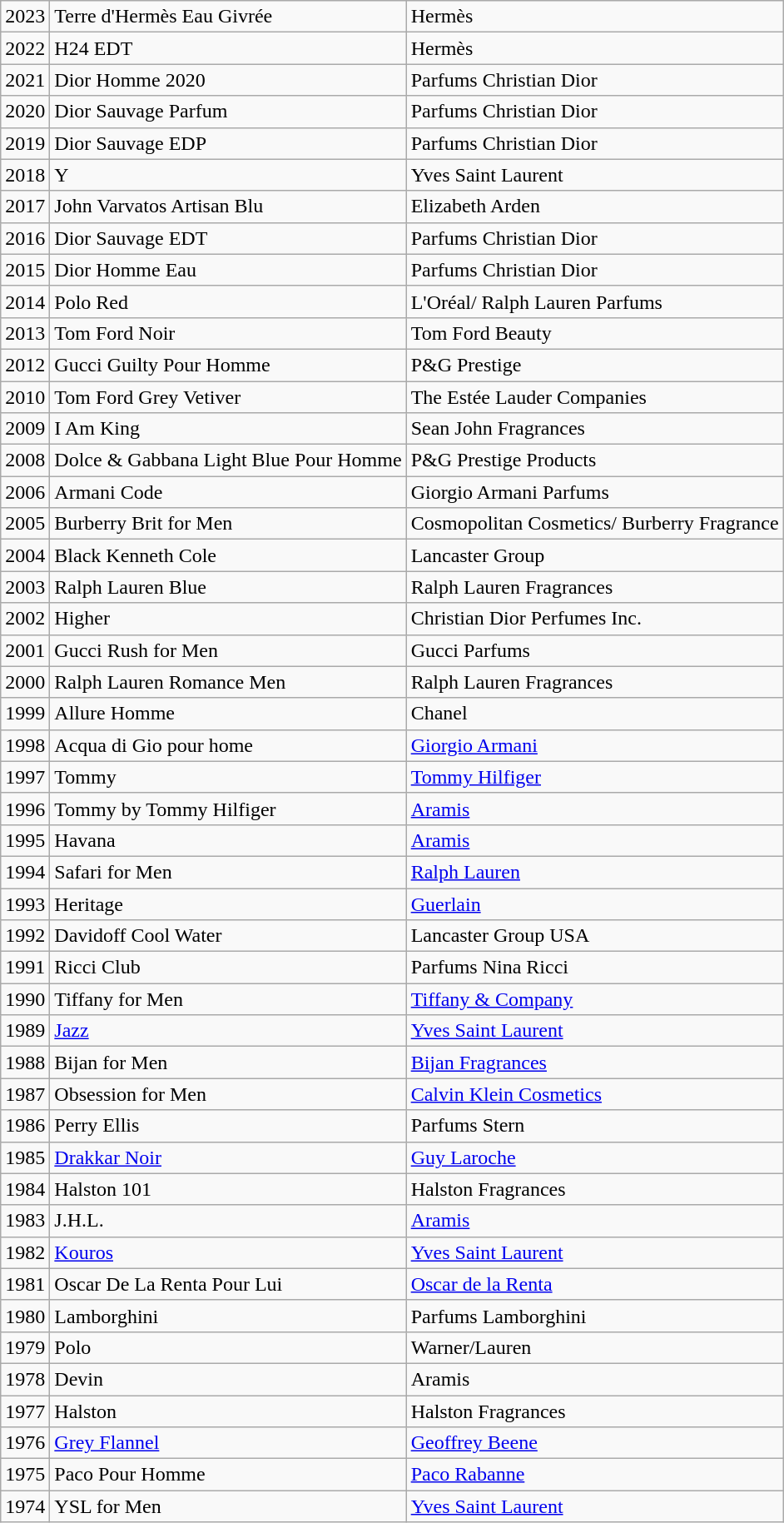<table class="wikitable sortable">
<tr>
<td>2023</td>
<td>Terre d'Hermès Eau Givrée</td>
<td>Hermès</td>
</tr>
<tr>
<td>2022</td>
<td>H24 EDT</td>
<td>Hermès</td>
</tr>
<tr>
<td>2021</td>
<td>Dior Homme 2020</td>
<td>Parfums Christian Dior</td>
</tr>
<tr>
<td>2020</td>
<td>Dior Sauvage Parfum</td>
<td>Parfums Christian Dior</td>
</tr>
<tr>
<td>2019</td>
<td>Dior Sauvage EDP</td>
<td>Parfums Christian Dior</td>
</tr>
<tr>
<td>2018</td>
<td>Y</td>
<td>Yves Saint Laurent</td>
</tr>
<tr>
<td>2017</td>
<td>John Varvatos Artisan Blu</td>
<td>Elizabeth Arden</td>
</tr>
<tr>
<td>2016</td>
<td>Dior Sauvage EDT</td>
<td>Parfums Christian Dior</td>
</tr>
<tr>
<td>2015</td>
<td>Dior Homme Eau</td>
<td>Parfums Christian Dior</td>
</tr>
<tr>
<td>2014</td>
<td>Polo Red</td>
<td>L'Oréal/ Ralph Lauren Parfums</td>
</tr>
<tr>
<td>2013</td>
<td>Tom Ford Noir</td>
<td>Tom Ford Beauty</td>
</tr>
<tr>
<td>2012</td>
<td>Gucci Guilty Pour Homme</td>
<td>P&G Prestige</td>
</tr>
<tr>
<td>2010</td>
<td>Tom Ford Grey Vetiver</td>
<td>The Estée Lauder Companies</td>
</tr>
<tr>
<td>2009</td>
<td>I Am King</td>
<td>Sean John Fragrances</td>
</tr>
<tr>
<td>2008</td>
<td>Dolce & Gabbana Light Blue Pour Homme</td>
<td>P&G Prestige Products</td>
</tr>
<tr>
<td>2006</td>
<td>Armani Code</td>
<td>Giorgio Armani Parfums</td>
</tr>
<tr>
<td>2005</td>
<td>Burberry Brit for Men</td>
<td>Cosmopolitan Cosmetics/ Burberry Fragrance</td>
</tr>
<tr>
<td>2004</td>
<td>Black Kenneth Cole</td>
<td>Lancaster Group</td>
</tr>
<tr>
<td>2003</td>
<td>Ralph Lauren Blue</td>
<td>Ralph Lauren Fragrances</td>
</tr>
<tr>
<td>2002</td>
<td>Higher</td>
<td>Christian Dior Perfumes Inc.</td>
</tr>
<tr>
<td>2001</td>
<td>Gucci Rush for Men</td>
<td>Gucci Parfums</td>
</tr>
<tr>
<td>2000</td>
<td>Ralph Lauren Romance Men</td>
<td>Ralph Lauren Fragrances</td>
</tr>
<tr>
<td>1999</td>
<td>Allure Homme</td>
<td>Chanel</td>
</tr>
<tr>
<td>1998</td>
<td>Acqua di Gio pour home</td>
<td><a href='#'>Giorgio Armani</a></td>
</tr>
<tr>
<td>1997</td>
<td>Tommy</td>
<td><a href='#'>Tommy Hilfiger</a></td>
</tr>
<tr>
<td>1996</td>
<td>Tommy by Tommy Hilfiger</td>
<td><a href='#'>Aramis</a></td>
</tr>
<tr>
<td>1995</td>
<td>Havana</td>
<td><a href='#'>Aramis</a></td>
</tr>
<tr>
<td>1994</td>
<td>Safari for Men</td>
<td><a href='#'>Ralph Lauren</a></td>
</tr>
<tr>
<td>1993</td>
<td>Heritage</td>
<td><a href='#'>Guerlain</a></td>
</tr>
<tr>
<td>1992</td>
<td>Davidoff Cool Water</td>
<td>Lancaster Group USA</td>
</tr>
<tr>
<td>1991</td>
<td>Ricci Club</td>
<td>Parfums Nina Ricci</td>
</tr>
<tr>
<td>1990</td>
<td>Tiffany for Men</td>
<td><a href='#'>Tiffany & Company</a></td>
</tr>
<tr>
<td>1989</td>
<td><a href='#'>Jazz</a></td>
<td><a href='#'>Yves Saint Laurent</a></td>
</tr>
<tr>
<td>1988</td>
<td>Bijan for Men</td>
<td><a href='#'>Bijan Fragrances</a></td>
</tr>
<tr>
<td>1987</td>
<td>Obsession for Men</td>
<td><a href='#'>Calvin Klein Cosmetics</a></td>
</tr>
<tr>
<td>1986</td>
<td>Perry Ellis</td>
<td>Parfums Stern</td>
</tr>
<tr>
<td>1985</td>
<td><a href='#'>Drakkar Noir</a></td>
<td><a href='#'>Guy Laroche</a></td>
</tr>
<tr>
<td>1984</td>
<td>Halston 101</td>
<td>Halston Fragrances</td>
</tr>
<tr>
<td>1983</td>
<td>J.H.L.</td>
<td><a href='#'>Aramis</a></td>
</tr>
<tr>
<td>1982</td>
<td><a href='#'>Kouros</a></td>
<td><a href='#'>Yves Saint Laurent</a></td>
</tr>
<tr>
<td>1981</td>
<td>Oscar De La Renta Pour Lui</td>
<td><a href='#'>Oscar de la Renta</a></td>
</tr>
<tr>
<td>1980</td>
<td>Lamborghini</td>
<td>Parfums Lamborghini</td>
</tr>
<tr>
<td>1979</td>
<td>Polo</td>
<td>Warner/Lauren</td>
</tr>
<tr>
<td>1978</td>
<td>Devin</td>
<td>Aramis</td>
</tr>
<tr>
<td>1977</td>
<td>Halston</td>
<td>Halston Fragrances</td>
</tr>
<tr>
<td>1976</td>
<td><a href='#'>Grey Flannel</a></td>
<td><a href='#'>Geoffrey Beene</a></td>
</tr>
<tr>
<td>1975</td>
<td>Paco Pour Homme</td>
<td><a href='#'>Paco Rabanne</a></td>
</tr>
<tr>
<td>1974</td>
<td>YSL for Men</td>
<td><a href='#'>Yves Saint Laurent</a></td>
</tr>
</table>
